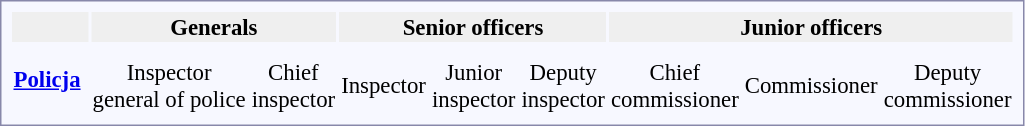<table style="border:1px solid #8888aa; background-color:#f7f8ff; padding:5px; font-size:95%; margin: 0px 12px 12px 0px;">
<tr style="text-align:center; background:#efefef;">
<th colspan=7></th>
<th colspan=4>Generals</th>
<th colspan=6>Senior officers</th>
<th colspan=8>Junior officers</th>
</tr>
<tr style="text-align:center;">
<th rowspan=3> <a href='#'>Policja</a></th>
<td colspan=6 rowspan=3></td>
<td colspan=2></td>
<td colspan=2></td>
<td colspan=2></td>
<td colspan=2></td>
<td colspan=2></td>
<td colspan=2></td>
<td colspan=3></td>
<td colspan=3></td>
</tr>
<tr style="text-align:center;">
<td colspan=2></td>
<td colspan=2></td>
<td colspan=2></td>
<td colspan=2></td>
<td colspan=2></td>
<td colspan=2></td>
<td colspan=3></td>
<td colspan=3></td>
</tr>
<tr style="text-align:center;">
<td colspan=2>Inspector<br>general of police</td>
<td colspan=2>Chief<br>inspector</td>
<td colspan=2>Inspector</td>
<td colspan=2>Junior<br>inspector</td>
<td colspan=2>Deputy<br>inspector</td>
<td colspan=2>Chief<br>commissioner</td>
<td colspan=3>Commissioner</td>
<td colspan=3>Deputy<br>commissioner</td>
</tr>
</table>
